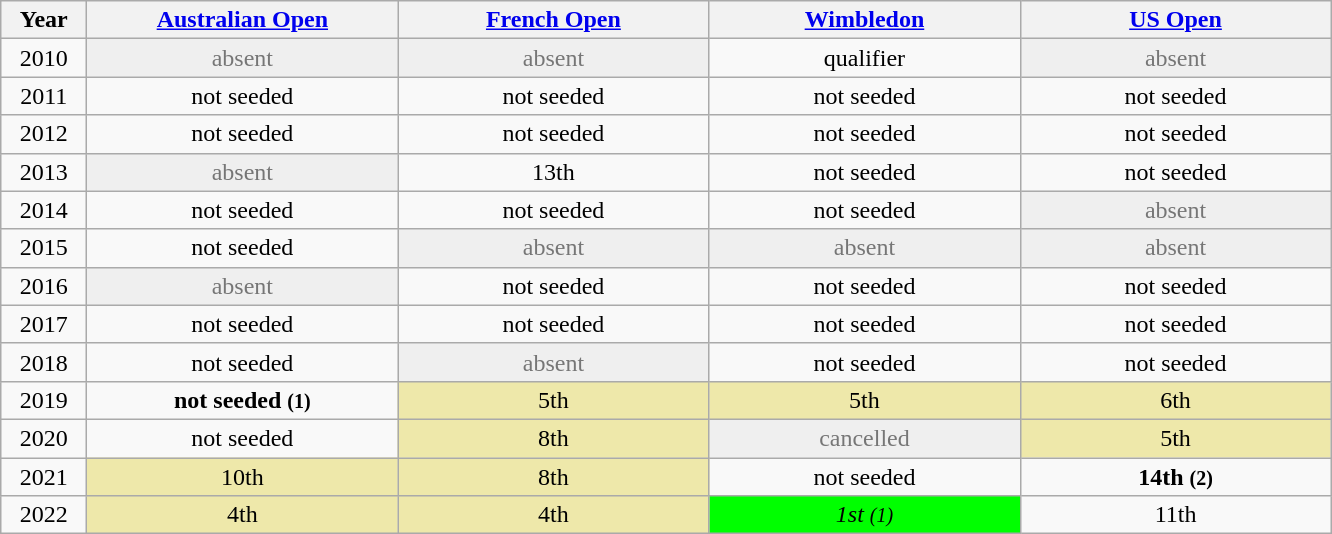<table class="wikitable" style="text-align:center">
<tr>
<th width="50">Year</th>
<th width="200"><a href='#'>Australian Open</a></th>
<th width="200"><a href='#'>French Open</a></th>
<th width="200"><a href='#'>Wimbledon</a></th>
<th width="200"><a href='#'>US Open</a></th>
</tr>
<tr>
<td>2010</td>
<td bgcolor="efefef" style="color:#767676">absent</td>
<td bgcolor="efefef" style="color:#767676">absent</td>
<td>qualifier</td>
<td bgcolor="efefef" style="color:#767676">absent</td>
</tr>
<tr>
<td>2011</td>
<td>not seeded</td>
<td>not seeded</td>
<td>not seeded</td>
<td>not seeded</td>
</tr>
<tr>
<td>2012</td>
<td>not seeded</td>
<td>not seeded</td>
<td>not seeded</td>
<td>not seeded</td>
</tr>
<tr>
<td>2013</td>
<td bgcolor="efefef" style="color:#767676">absent</td>
<td>13th</td>
<td>not seeded</td>
<td>not seeded</td>
</tr>
<tr>
<td>2014</td>
<td>not seeded</td>
<td>not seeded</td>
<td>not seeded</td>
<td bgcolor="efefef" style="color:#767676">absent</td>
</tr>
<tr>
<td>2015</td>
<td>not seeded</td>
<td bgcolor="efefef" style="color:#767676">absent</td>
<td bgcolor="efefef" style="color:#767676">absent</td>
<td bgcolor="efefef" style="color:#767676">absent</td>
</tr>
<tr>
<td>2016</td>
<td bgcolor="efefef" style="color:#767676">absent</td>
<td>not seeded</td>
<td>not seeded</td>
<td>not seeded</td>
</tr>
<tr>
<td>2017</td>
<td>not seeded</td>
<td>not seeded</td>
<td>not seeded</td>
<td>not seeded</td>
</tr>
<tr>
<td>2018</td>
<td>not seeded</td>
<td bgcolor="efefef" style="color:#767676">absent</td>
<td>not seeded</td>
<td>not seeded</td>
</tr>
<tr>
<td>2019</td>
<td><strong>not seeded <small>(1)</small></strong></td>
<td bgcolor=#eee8aa>5th</td>
<td bgcolor=#eee8aa>5th</td>
<td bgcolor=#eee8aa>6th</td>
</tr>
<tr>
<td>2020</td>
<td>not seeded</td>
<td bgcolor=#eee8aa>8th</td>
<td bgcolor="efefef" style="color:#767676">cancelled</td>
<td bgcolor=#eee8aa>5th</td>
</tr>
<tr>
<td>2021</td>
<td bgcolor=#eee8aa>10th</td>
<td bgcolor=#eee8aa>8th</td>
<td>not seeded</td>
<td><strong>14th <small>(2)</small></strong></td>
</tr>
<tr>
<td>2022</td>
<td bgcolor=#eee8aa>4th</td>
<td bgcolor=#eee8aa>4th</td>
<td bgcolor=lime><em>1st <small>(1)</small></em></td>
<td>11th</td>
</tr>
</table>
